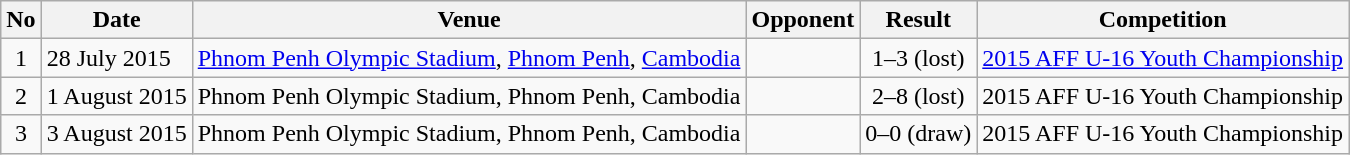<table class="wikitable">
<tr>
<th>No</th>
<th>Date</th>
<th>Venue</th>
<th>Opponent</th>
<th>Result</th>
<th>Competition</th>
</tr>
<tr>
<td align="center">1</td>
<td>28 July 2015</td>
<td><a href='#'>Phnom Penh Olympic Stadium</a>, <a href='#'>Phnom Penh</a>, <a href='#'>Cambodia</a></td>
<td></td>
<td align="center">1–3 (lost)</td>
<td><a href='#'>2015 AFF U-16 Youth Championship</a></td>
</tr>
<tr>
<td align="center">2</td>
<td>1 August 2015</td>
<td>Phnom Penh Olympic Stadium, Phnom Penh, Cambodia</td>
<td></td>
<td align="center">2–8 (lost)</td>
<td>2015 AFF U-16 Youth Championship</td>
</tr>
<tr>
<td align="center">3</td>
<td>3 August 2015</td>
<td>Phnom Penh Olympic Stadium, Phnom Penh, Cambodia</td>
<td></td>
<td align="center">0–0 (draw)</td>
<td>2015 AFF U-16 Youth Championship</td>
</tr>
</table>
